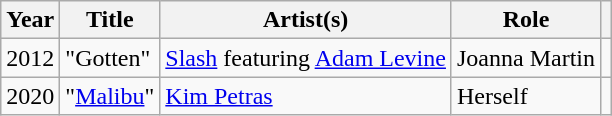<table class="wikitable sortable">
<tr>
<th>Year</th>
<th>Title</th>
<th>Artist(s)</th>
<th>Role</th>
<th class="unsortable"></th>
</tr>
<tr>
<td>2012</td>
<td>"Gotten"</td>
<td><a href='#'>Slash</a> featuring <a href='#'>Adam Levine</a></td>
<td>Joanna Martin</td>
<td></td>
</tr>
<tr>
<td>2020</td>
<td>"<a href='#'>Malibu</a>" </td>
<td><a href='#'>Kim Petras</a></td>
<td>Herself</td>
<td></td>
</tr>
</table>
